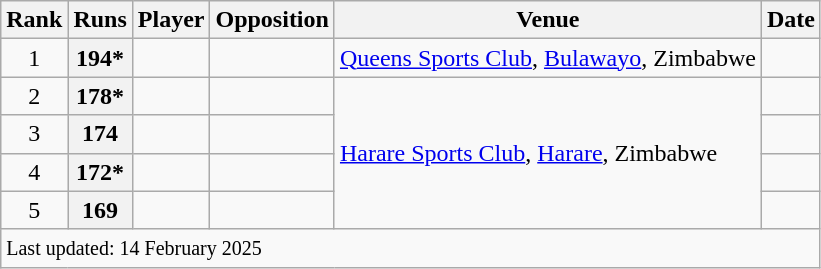<table class="wikitable plainrowheaders sortable">
<tr>
<th scope=col>Rank</th>
<th scope=col>Runs</th>
<th scope=col>Player</th>
<th scope=col>Opposition</th>
<th scope=col>Venue</th>
<th scope=col>Date</th>
</tr>
<tr>
<td style="text-align:center">1</td>
<th scope=row style=text-align:center;>194*</th>
<td></td>
<td></td>
<td><a href='#'>Queens Sports Club</a>, <a href='#'>Bulawayo</a>, Zimbabwe</td>
<td></td>
</tr>
<tr>
<td style="text-align:center">2</td>
<th scope=row style=text-align:center;>178*</th>
<td></td>
<td></td>
<td rowspan="4"><a href='#'>Harare Sports Club</a>, <a href='#'>Harare</a>, Zimbabwe</td>
<td></td>
</tr>
<tr>
<td style="text-align:center">3</td>
<th scope="row" style="text-align:center;">174</th>
<td></td>
<td></td>
<td> </td>
</tr>
<tr>
<td style="text-align:center">4</td>
<th scope="row" style="text-align:center;">172*</th>
<td></td>
<td></td>
<td> </td>
</tr>
<tr>
<td style="text-align:center">5</td>
<th scope="row" style="text-align:center;">169</th>
<td></td>
<td></td>
<td></td>
</tr>
<tr class="sortbottom">
<td colspan="6"><small>Last updated: 14 February 2025</small></td>
</tr>
</table>
